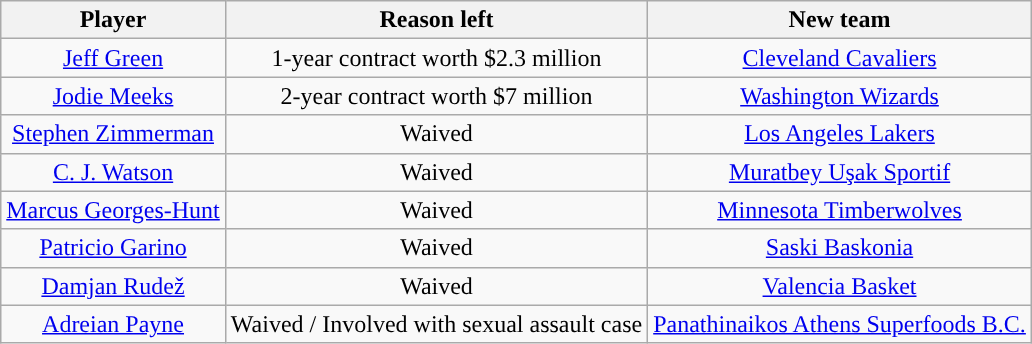<table class="wikitable sortable sortable" style="text-align: center">
<tr>
<th>Player</th>
<th>Reason left</th>
<th>New team</th>
</tr>
<tr style="text-align: center">
<td><a href='#'>Jeff Green</a></td>
<td>1-year contract worth $2.3 million</td>
<td><a href='#'>Cleveland Cavaliers</a></td>
</tr>
<tr style="text-align: center">
<td><a href='#'>Jodie Meeks</a></td>
<td>2-year contract worth $7 million</td>
<td><a href='#'>Washington Wizards</a></td>
</tr>
<tr style="text-align: center">
<td><a href='#'>Stephen Zimmerman</a></td>
<td>Waived</td>
<td><a href='#'>Los Angeles Lakers</a></td>
</tr>
<tr style="text-align: center">
<td><a href='#'>C. J. Watson</a></td>
<td>Waived</td>
<td> <a href='#'>Muratbey Uşak Sportif</a></td>
</tr>
<tr style="text-align: center">
<td><a href='#'>Marcus Georges-Hunt</a></td>
<td>Waived</td>
<td><a href='#'>Minnesota Timberwolves</a></td>
</tr>
<tr style="text-align: center">
<td><a href='#'>Patricio Garino</a></td>
<td>Waived</td>
<td> <a href='#'>Saski Baskonia</a></td>
</tr>
<tr style=text-align: center">
<td><a href='#'>Damjan Rudež</a></td>
<td>Waived</td>
<td> <a href='#'>Valencia Basket</a></td>
</tr>
<tr style="text-align: center">
<td><a href='#'>Adreian Payne</a></td>
<td>Waived / Involved with sexual assault case</td>
<td> <a href='#'>Panathinaikos Athens Superfoods B.C.</a></td>
</tr>
</table>
